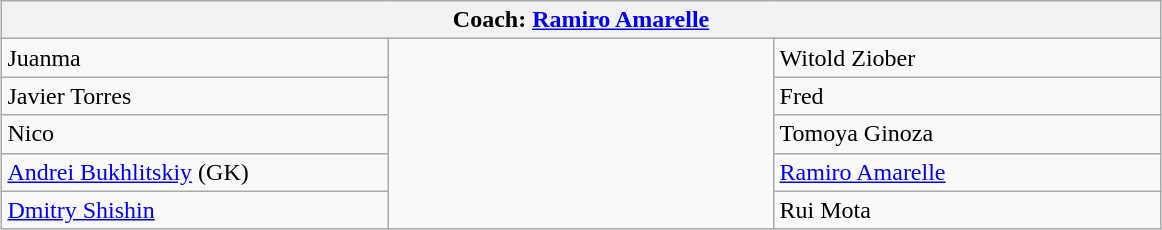<table class="wikitable"  style="margin:1em auto;">
<tr>
<th width="750" colspan="3"><strong>Coach: <a href='#'>Ramiro Amarelle</a></strong></th>
</tr>
<tr>
<td width="250"> Juanma</td>
<td width="250" rowspan="6"></td>
<td width="250"> Witold Ziober</td>
</tr>
<tr>
<td width="250"> Javier Torres</td>
<td width="250"> Fred</td>
</tr>
<tr>
<td width="250"> Nico</td>
<td width="250"> Tomoya Ginoza</td>
</tr>
<tr>
<td width="250"> <a href='#'>Andrei Bukhlitskiy</a> (GK)</td>
<td width="250"> <a href='#'>Ramiro Amarelle</a></td>
</tr>
<tr>
<td width="250"> <a href='#'>Dmitry Shishin</a></td>
<td width="250"> Rui Mota</td>
</tr>
</table>
